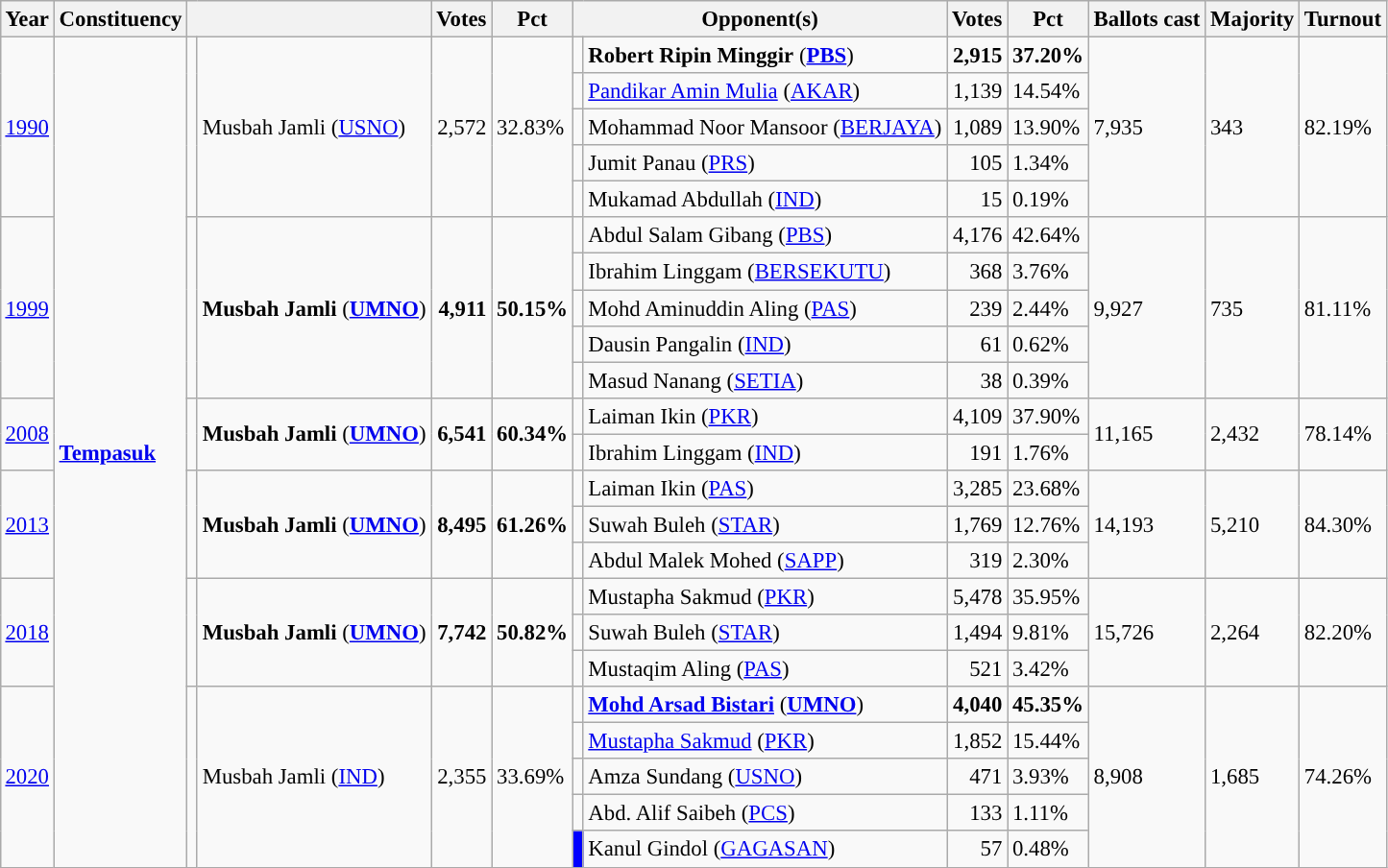<table class="wikitable" style="margin:0.5em ; font-size:95%">
<tr>
<th>Year</th>
<th>Constituency</th>
<th colspan=2></th>
<th>Votes</th>
<th>Pct</th>
<th colspan=2>Opponent(s)</th>
<th>Votes</th>
<th>Pct</th>
<th>Ballots cast</th>
<th>Majority</th>
<th>Turnout</th>
</tr>
<tr>
<td rowspan=5><a href='#'>1990</a></td>
<td rowspan="23"><strong><a href='#'>Tempasuk</a></strong></td>
<td rowspan=5></td>
<td rowspan=5>Musbah Jamli (<a href='#'>USNO</a>)</td>
<td rowspan=5 align="right">2,572</td>
<td rowspan=5>32.83%</td>
<td></td>
<td><strong>Robert Ripin Minggir</strong> (<a href='#'><strong>PBS</strong></a>)</td>
<td align="right"><strong>2,915</strong></td>
<td><strong>37.20%</strong></td>
<td rowspan=5>7,935</td>
<td rowspan=5>343</td>
<td rowspan=5>82.19%</td>
</tr>
<tr>
<td></td>
<td><a href='#'>Pandikar Amin Mulia</a> (<a href='#'>AKAR</a>)</td>
<td align="right">1,139</td>
<td>14.54%</td>
</tr>
<tr>
<td></td>
<td>Mohammad Noor Mansoor (<a href='#'>BERJAYA</a>)</td>
<td align="right">1,089</td>
<td>13.90%</td>
</tr>
<tr>
<td></td>
<td>Jumit Panau (<a href='#'>PRS</a>)</td>
<td align="right">105</td>
<td>1.34%</td>
</tr>
<tr>
<td></td>
<td>Mukamad Abdullah (<a href='#'>IND</a>)</td>
<td align="right">15</td>
<td>0.19%</td>
</tr>
<tr>
<td rowspan=5><a href='#'>1999</a></td>
<td rowspan=5 ></td>
<td rowspan=5><strong>Musbah Jamli</strong> (<a href='#'><strong>UMNO</strong></a>)</td>
<td rowspan=5 align="right"><strong>4,911</strong></td>
<td rowspan=5><strong>50.15%</strong></td>
<td></td>
<td>Abdul Salam Gibang (<a href='#'>PBS</a>)</td>
<td align="right">4,176</td>
<td>42.64%</td>
<td rowspan=5>9,927</td>
<td rowspan=5>735</td>
<td rowspan=5>81.11%</td>
</tr>
<tr>
<td></td>
<td>Ibrahim Linggam (<a href='#'>BERSEKUTU</a>)</td>
<td align="right">368</td>
<td>3.76%</td>
</tr>
<tr>
<td></td>
<td>Mohd Aminuddin Aling (<a href='#'>PAS</a>)</td>
<td align="right">239</td>
<td>2.44%</td>
</tr>
<tr>
<td></td>
<td>Dausin Pangalin (<a href='#'>IND</a>)</td>
<td align="right">61</td>
<td>0.62%</td>
</tr>
<tr>
<td></td>
<td>Masud Nanang (<a href='#'>SETIA</a>)</td>
<td align="right">38</td>
<td>0.39%</td>
</tr>
<tr>
<td rowspan=2><a href='#'>2008</a></td>
<td rowspan=2 ></td>
<td rowspan=2><strong>Musbah Jamli</strong> (<a href='#'><strong>UMNO</strong></a>)</td>
<td rowspan=2 align="right"><strong>6,541</strong></td>
<td rowspan=2><strong>60.34%</strong></td>
<td></td>
<td>Laiman Ikin (<a href='#'>PKR</a>)</td>
<td align="right">4,109</td>
<td>37.90%</td>
<td rowspan=2>11,165</td>
<td rowspan=2>2,432</td>
<td rowspan=2>78.14%</td>
</tr>
<tr>
<td></td>
<td>Ibrahim Linggam (<a href='#'>IND</a>)</td>
<td align="right">191</td>
<td>1.76%</td>
</tr>
<tr>
<td rowspan=3><a href='#'>2013</a></td>
<td rowspan=3 ></td>
<td rowspan=3><strong>Musbah Jamli</strong> (<a href='#'><strong>UMNO</strong></a>)</td>
<td rowspan=3 align="right"><strong>8,495</strong></td>
<td rowspan=3><strong>61.26%</strong></td>
<td></td>
<td>Laiman Ikin (<a href='#'>PAS</a>)</td>
<td align="right">3,285</td>
<td>23.68%</td>
<td rowspan=3>14,193</td>
<td rowspan=3>5,210</td>
<td rowspan=3>84.30%</td>
</tr>
<tr>
<td></td>
<td>Suwah Buleh (<a href='#'>STAR</a>)</td>
<td align="right">1,769</td>
<td>12.76%</td>
</tr>
<tr>
<td></td>
<td>Abdul Malek Mohed (<a href='#'>SAPP</a>)</td>
<td align="right">319</td>
<td>2.30%</td>
</tr>
<tr>
<td rowspan=3><a href='#'>2018</a></td>
<td rowspan=3 ></td>
<td rowspan=3><strong>Musbah Jamli</strong> (<a href='#'><strong>UMNO</strong></a>)</td>
<td rowspan=3 align="right"><strong>7,742</strong></td>
<td rowspan=3><strong>50.82%</strong></td>
<td></td>
<td>Mustapha Sakmud (<a href='#'>PKR</a>)</td>
<td align="right">5,478</td>
<td>35.95%</td>
<td rowspan=3>15,726</td>
<td rowspan=3>2,264</td>
<td rowspan=3>82.20%</td>
</tr>
<tr>
<td></td>
<td>Suwah Buleh (<a href='#'>STAR</a>)</td>
<td align="right">1,494</td>
<td>9.81%</td>
</tr>
<tr>
<td></td>
<td>Mustaqim Aling (<a href='#'>PAS</a>)</td>
<td align="right">521</td>
<td>3.42%</td>
</tr>
<tr>
<td rowspan=5><a href='#'>2020</a></td>
<td rowspan=5 ></td>
<td rowspan=5>Musbah Jamli (<a href='#'>IND</a>)</td>
<td rowspan=5 align="right">2,355</td>
<td rowspan=5>33.69%</td>
<td></td>
<td><strong><a href='#'>Mohd Arsad Bistari</a></strong> (<a href='#'><strong>UMNO</strong></a>)</td>
<td align="right"><strong>4,040</strong></td>
<td><strong>45.35%</strong></td>
<td rowspan=5>8,908</td>
<td rowspan=5>1,685</td>
<td rowspan=5>74.26%</td>
</tr>
<tr>
<td></td>
<td><a href='#'>Mustapha Sakmud</a> (<a href='#'>PKR</a>)</td>
<td align="right">1,852</td>
<td>15.44%</td>
</tr>
<tr>
<td></td>
<td>Amza Sundang (<a href='#'>USNO</a>)</td>
<td align="right">471</td>
<td>3.93%</td>
</tr>
<tr>
<td></td>
<td>Abd. Alif Saibeh (<a href='#'>PCS</a>)</td>
<td align="right">133</td>
<td>1.11%</td>
</tr>
<tr>
<td bgcolor=blue></td>
<td>Kanul Gindol (<a href='#'>GAGASAN</a>)</td>
<td align="right">57</td>
<td>0.48%</td>
</tr>
</table>
